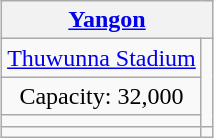<table class="wikitable" style="text-align:center;margin:1em auto;">
<tr>
<th colspan=2><a href='#'>Yangon</a></th>
</tr>
<tr>
<td><a href='#'>Thuwunna Stadium</a></td>
<td rowspan=3></td>
</tr>
<tr>
<td>Capacity: 32,000</td>
</tr>
<tr>
<td></td>
</tr>
<tr>
<td></td>
<td></td>
</tr>
</table>
